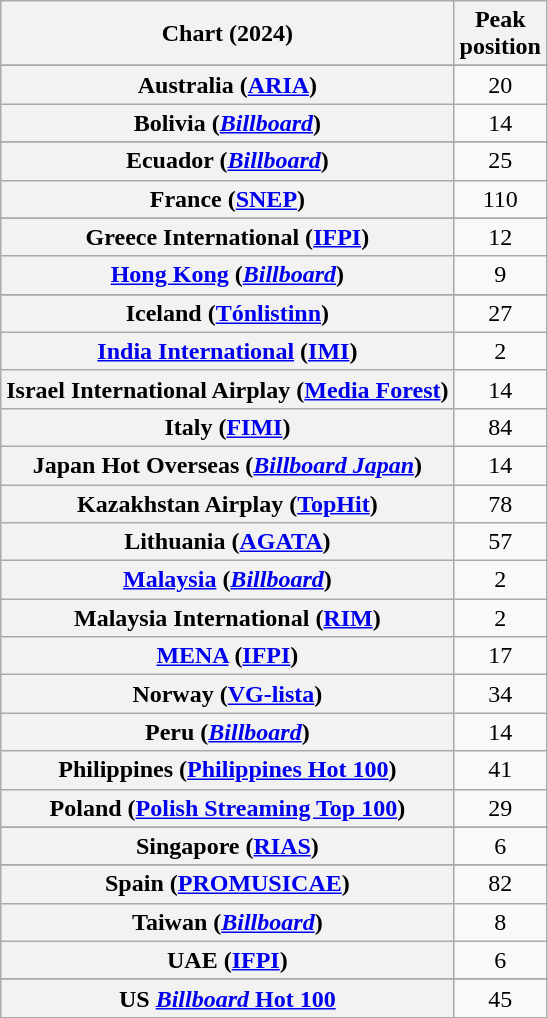<table class="wikitable sortable plainrowheaders" style="text-align:center">
<tr>
<th scope="col">Chart (2024)</th>
<th scope="col">Peak<br>position</th>
</tr>
<tr>
</tr>
<tr>
<th scope="row">Australia (<a href='#'>ARIA</a>)</th>
<td>20</td>
</tr>
<tr>
<th scope="row">Bolivia (<em><a href='#'>Billboard</a></em>)</th>
<td>14</td>
</tr>
<tr>
</tr>
<tr>
</tr>
<tr>
</tr>
<tr>
<th scope="row">Ecuador (<em><a href='#'>Billboard</a></em>)</th>
<td>25</td>
</tr>
<tr>
<th scope="row">France (<a href='#'>SNEP</a>)</th>
<td>110</td>
</tr>
<tr>
</tr>
<tr>
<th scope="row">Greece International (<a href='#'>IFPI</a>)</th>
<td>12</td>
</tr>
<tr>
<th scope="row"><a href='#'>Hong Kong</a> (<em><a href='#'>Billboard</a></em>)</th>
<td>9</td>
</tr>
<tr>
</tr>
<tr>
<th scope="row">Iceland (<a href='#'>Tónlistinn</a>)</th>
<td>27</td>
</tr>
<tr>
<th scope="row"><a href='#'>India International</a> (<a href='#'>IMI</a>)</th>
<td>2</td>
</tr>
<tr>
<th scope="row">Israel International Airplay (<a href='#'>Media Forest</a>)</th>
<td>14</td>
</tr>
<tr>
<th scope="row">Italy (<a href='#'>FIMI</a>)</th>
<td>84</td>
</tr>
<tr>
<th scope="row">Japan Hot Overseas (<em><a href='#'>Billboard Japan</a></em>)</th>
<td>14</td>
</tr>
<tr>
<th scope="row">Kazakhstan Airplay (<a href='#'>TopHit</a>)</th>
<td>78</td>
</tr>
<tr>
<th scope="row">Lithuania (<a href='#'>AGATA</a>)</th>
<td>57</td>
</tr>
<tr>
<th scope="row"><a href='#'>Malaysia</a> (<em><a href='#'>Billboard</a></em>)</th>
<td>2</td>
</tr>
<tr>
<th scope="row">Malaysia International (<a href='#'>RIM</a>)</th>
<td>2</td>
</tr>
<tr>
<th scope="row"><a href='#'>MENA</a> (<a href='#'>IFPI</a>)</th>
<td>17</td>
</tr>
<tr>
<th scope="row">Norway (<a href='#'>VG-lista</a>)</th>
<td>34</td>
</tr>
<tr>
<th scope="row">Peru (<em><a href='#'>Billboard</a></em>)</th>
<td>14</td>
</tr>
<tr>
<th scope="row">Philippines (<a href='#'>Philippines Hot 100</a>)</th>
<td>41</td>
</tr>
<tr>
<th scope="row">Poland (<a href='#'>Polish Streaming Top 100</a>)</th>
<td>29</td>
</tr>
<tr>
</tr>
<tr>
<th scope="row">Singapore (<a href='#'>RIAS</a>)</th>
<td>6</td>
</tr>
<tr>
</tr>
<tr>
<th scope="row">Spain (<a href='#'>PROMUSICAE</a>)</th>
<td>82</td>
</tr>
<tr>
<th scope="row">Taiwan (<em><a href='#'>Billboard</a></em>)</th>
<td>8</td>
</tr>
<tr>
<th scope="row">UAE (<a href='#'>IFPI</a>)</th>
<td>6</td>
</tr>
<tr>
</tr>
<tr>
<th scope="row">US <a href='#'><em>Billboard</em> Hot 100</a></th>
<td>45</td>
</tr>
</table>
